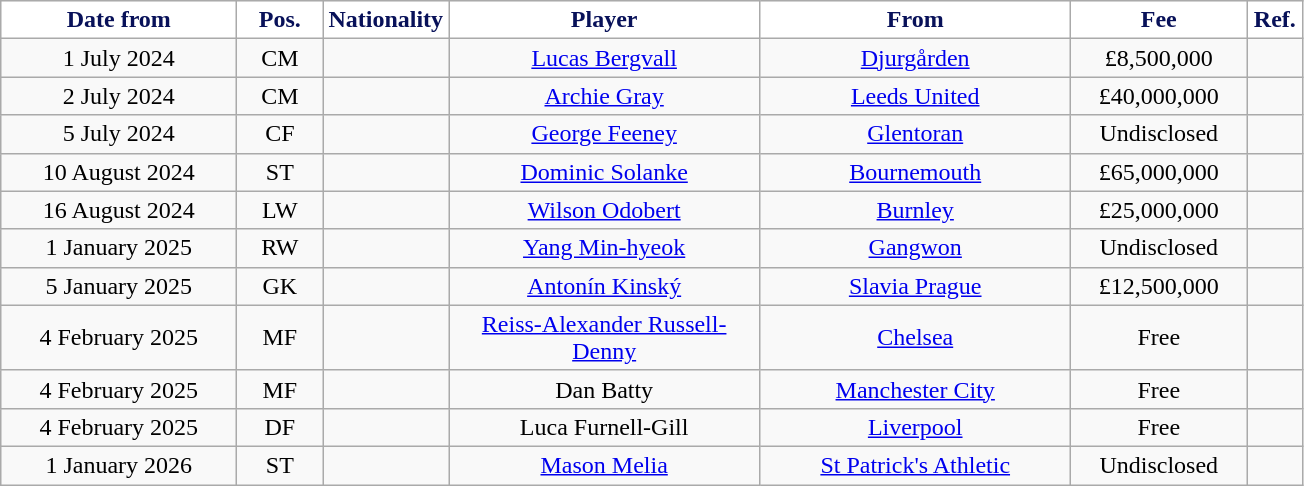<table class="wikitable" style="text-align:center">
<tr>
<th style="background:#FFFFFF; color:#081159; width:150px;">Date from</th>
<th style="background:#FFFFFF; color:#081159; width:50px;">Pos.</th>
<th style="background:#FFFFFF; color:#081159; width:50px;">Nationality</th>
<th style="background:#FFFFFF; color:#081159; width:200px;">Player</th>
<th style="background:#FFFFFF; color:#081159; width:200px;">From</th>
<th style="background:#FFFFFF; color:#081159; width:110px;">Fee</th>
<th style="background:#FFFFFF; color:#081159; width:30px;">Ref.</th>
</tr>
<tr>
<td>1 July 2024</td>
<td>CM</td>
<td></td>
<td><a href='#'>Lucas Bergvall</a></td>
<td> <a href='#'>Djurgården</a></td>
<td>£8,500,000</td>
<td nowrap></td>
</tr>
<tr>
<td>2 July 2024</td>
<td>CM</td>
<td></td>
<td><a href='#'>Archie Gray</a></td>
<td> <a href='#'>Leeds United</a></td>
<td>£40,000,000</td>
<td></td>
</tr>
<tr>
<td>5 July 2024</td>
<td>CF</td>
<td></td>
<td><a href='#'>George Feeney</a></td>
<td> <a href='#'>Glentoran</a></td>
<td>Undisclosed</td>
<td></td>
</tr>
<tr>
<td>10 August 2024</td>
<td>ST</td>
<td></td>
<td><a href='#'>Dominic Solanke</a></td>
<td> <a href='#'>Bournemouth</a></td>
<td>£65,000,000</td>
<td></td>
</tr>
<tr>
<td>16 August 2024</td>
<td>LW</td>
<td></td>
<td><a href='#'>Wilson Odobert</a></td>
<td> <a href='#'>Burnley</a></td>
<td>£25,000,000</td>
<td></td>
</tr>
<tr>
<td>1 January 2025</td>
<td>RW</td>
<td></td>
<td><a href='#'>Yang Min-hyeok</a></td>
<td> <a href='#'>Gangwon</a></td>
<td>Undisclosed</td>
<td></td>
</tr>
<tr>
<td>5 January 2025</td>
<td>GK</td>
<td></td>
<td><a href='#'>Antonín Kinský</a></td>
<td> <a href='#'>Slavia Prague</a></td>
<td>£12,500,000</td>
<td></td>
</tr>
<tr>
<td>4 February 2025</td>
<td>MF</td>
<td></td>
<td><a href='#'>Reiss-Alexander Russell-Denny</a></td>
<td> <a href='#'>Chelsea</a></td>
<td>Free</td>
<td></td>
</tr>
<tr>
<td>4 February 2025</td>
<td>MF</td>
<td></td>
<td>Dan Batty</td>
<td> <a href='#'>Manchester City</a></td>
<td>Free</td>
<td></td>
</tr>
<tr>
<td>4 February 2025</td>
<td>DF</td>
<td></td>
<td>Luca Furnell-Gill</td>
<td> <a href='#'>Liverpool</a></td>
<td>Free</td>
<td></td>
</tr>
<tr>
<td>1 January 2026</td>
<td>ST</td>
<td></td>
<td><a href='#'>Mason Melia</a></td>
<td> <a href='#'>St Patrick's Athletic</a></td>
<td>Undisclosed</td>
<td></td>
</tr>
</table>
